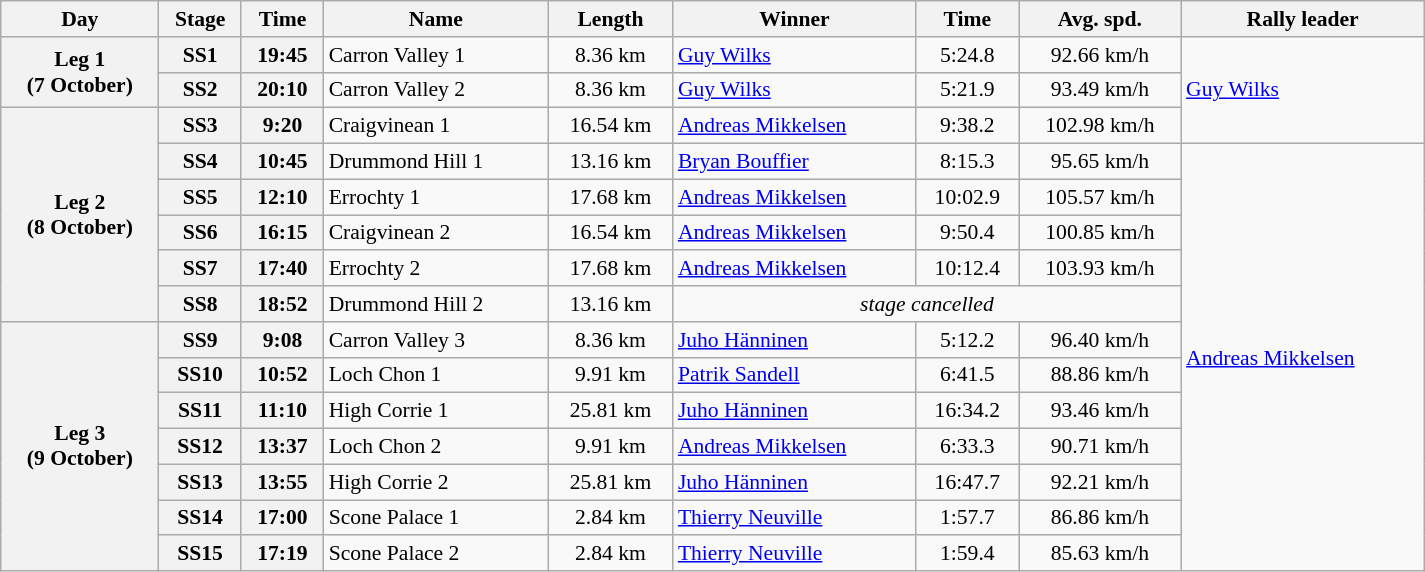<table class="wikitable" width=100% style="text-align: center; font-size: 90%; max-width: 950px;">
<tr>
<th>Day</th>
<th>Stage</th>
<th>Time</th>
<th>Name</th>
<th>Length</th>
<th>Winner</th>
<th>Time</th>
<th>Avg. spd.</th>
<th>Rally leader</th>
</tr>
<tr>
<th rowspan="2">Leg 1<br>(7 October)</th>
<th>SS1</th>
<th>19:45</th>
<td align=left>Carron Valley 1</td>
<td>8.36 km</td>
<td align=left> <a href='#'>Guy Wilks</a></td>
<td>5:24.8</td>
<td>92.66 km/h</td>
<td align=left rowspan=3> <a href='#'>Guy Wilks</a></td>
</tr>
<tr>
<th>SS2</th>
<th>20:10</th>
<td align=left>Carron Valley 2</td>
<td>8.36 km</td>
<td align=left> <a href='#'>Guy Wilks</a></td>
<td>5:21.9</td>
<td>93.49 km/h</td>
</tr>
<tr>
<th rowspan="6">Leg 2<br>(8 October)</th>
<th>SS3</th>
<th>9:20</th>
<td align=left>Craigvinean 1</td>
<td>16.54 km</td>
<td align=left> <a href='#'>Andreas Mikkelsen</a></td>
<td>9:38.2</td>
<td>102.98 km/h</td>
</tr>
<tr>
<th>SS4</th>
<th>10:45</th>
<td align=left>Drummond Hill 1</td>
<td>13.16 km</td>
<td align=left> <a href='#'>Bryan Bouffier</a></td>
<td>8:15.3</td>
<td>95.65 km/h</td>
<td align=left rowspan=12> <a href='#'>Andreas Mikkelsen</a></td>
</tr>
<tr>
<th>SS5</th>
<th>12:10</th>
<td align=left>Errochty 1</td>
<td>17.68 km</td>
<td align=left> <a href='#'>Andreas Mikkelsen</a></td>
<td>10:02.9</td>
<td>105.57 km/h</td>
</tr>
<tr>
<th>SS6</th>
<th>16:15</th>
<td align=left>Craigvinean 2</td>
<td>16.54 km</td>
<td align=left> <a href='#'>Andreas Mikkelsen</a></td>
<td>9:50.4</td>
<td>100.85 km/h</td>
</tr>
<tr>
<th>SS7</th>
<th>17:40</th>
<td align=left>Errochty 2</td>
<td>17.68 km</td>
<td align=left> <a href='#'>Andreas Mikkelsen</a></td>
<td>10:12.4</td>
<td>103.93 km/h</td>
</tr>
<tr>
<th>SS8</th>
<th>18:52</th>
<td align=left>Drummond Hill 2</td>
<td>13.16 km</td>
<td align=center colspan=3><em>stage cancelled</em></td>
</tr>
<tr>
<th rowspan="7">Leg 3<br>(9 October)</th>
<th>SS9</th>
<th>9:08</th>
<td align=left>Carron Valley 3</td>
<td>8.36 km</td>
<td align=left> <a href='#'>Juho Hänninen</a></td>
<td>5:12.2</td>
<td>96.40 km/h</td>
</tr>
<tr>
<th>SS10</th>
<th>10:52</th>
<td align=left>Loch Chon 1</td>
<td>9.91 km</td>
<td align=left> <a href='#'>Patrik Sandell</a></td>
<td>6:41.5</td>
<td>88.86 km/h</td>
</tr>
<tr>
<th>SS11</th>
<th>11:10</th>
<td align=left>High Corrie 1</td>
<td>25.81 km</td>
<td align=left> <a href='#'>Juho Hänninen</a></td>
<td>16:34.2</td>
<td>93.46 km/h</td>
</tr>
<tr>
<th>SS12</th>
<th>13:37</th>
<td align=left>Loch Chon 2</td>
<td>9.91 km</td>
<td align=left> <a href='#'>Andreas Mikkelsen</a></td>
<td>6:33.3</td>
<td>90.71 km/h</td>
</tr>
<tr>
<th>SS13</th>
<th>13:55</th>
<td align=left>High Corrie 2</td>
<td>25.81 km</td>
<td align=left> <a href='#'>Juho Hänninen</a></td>
<td>16:47.7</td>
<td>92.21 km/h</td>
</tr>
<tr>
<th>SS14</th>
<th>17:00</th>
<td align=left>Scone Palace 1</td>
<td>2.84 km</td>
<td align=left> <a href='#'>Thierry Neuville</a></td>
<td>1:57.7</td>
<td>86.86 km/h</td>
</tr>
<tr>
<th>SS15</th>
<th>17:19</th>
<td align=left>Scone Palace 2</td>
<td>2.84 km</td>
<td align=left> <a href='#'>Thierry Neuville</a></td>
<td>1:59.4</td>
<td>85.63 km/h</td>
</tr>
</table>
